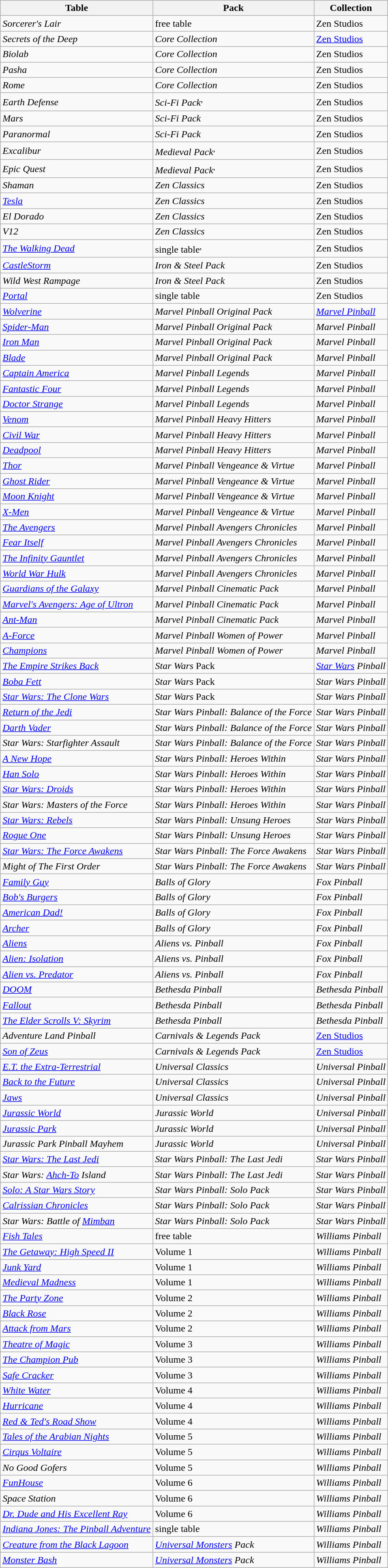<table class="wikitable sortable" style=>
<tr>
<th>Table</th>
<th>Pack</th>
<th>Collection</th>
</tr>
<tr>
<td><em>Sorcerer's Lair</em></td>
<td>free table</td>
<td>Zen Studios</td>
</tr>
<tr>
<td><em>Secrets of the Deep</em></td>
<td><em>Core Collection</em></td>
<td><a href='#'>Zen Studios</a></td>
</tr>
<tr>
<td><em>Biolab</em></td>
<td><em>Core Collection</em></td>
<td>Zen Studios</td>
</tr>
<tr>
<td><em>Pasha</em></td>
<td><em>Core Collection</em></td>
<td>Zen Studios</td>
</tr>
<tr>
<td><em>Rome</em></td>
<td><em>Core Collection</em></td>
<td>Zen Studios</td>
</tr>
<tr>
<td><em>Earth Defense</em></td>
<td><em>Sci-Fi Pack</em><sup>,</sup></td>
<td>Zen Studios</td>
</tr>
<tr>
<td><em>Mars</em></td>
<td><em>Sci-Fi Pack</em></td>
<td>Zen Studios</td>
</tr>
<tr>
<td><em>Paranormal</em></td>
<td><em>Sci-Fi Pack</em></td>
<td>Zen Studios</td>
</tr>
<tr>
<td><em>Excalibur</em></td>
<td><em>Medieval Pack</em><sup>,</sup></td>
<td>Zen Studios</td>
</tr>
<tr>
<td><em>Epic Quest</em></td>
<td><em>Medieval Pack</em><sup>,</sup></td>
<td>Zen Studios</td>
</tr>
<tr>
<td><em>Shaman</em></td>
<td><em>Zen Classics</em></td>
<td>Zen Studios</td>
</tr>
<tr>
<td><a href='#'><em>Tesla</em></a></td>
<td><em>Zen Classics</em></td>
<td>Zen Studios</td>
</tr>
<tr>
<td><em>El Dorado</em></td>
<td><em>Zen Classics</em></td>
<td>Zen Studios</td>
</tr>
<tr>
<td><em>V12</em></td>
<td><em>Zen Classics</em></td>
<td>Zen Studios</td>
</tr>
<tr>
<td><em><a href='#'>The Walking Dead</a></em></td>
<td>single table<sup>,</sup></td>
<td>Zen Studios</td>
</tr>
<tr>
<td><em><a href='#'>CastleStorm</a></em></td>
<td><em>Iron & Steel Pack</em></td>
<td>Zen Studios</td>
</tr>
<tr>
<td><em>Wild West Rampage</em></td>
<td><em>Iron & Steel Pack</em></td>
<td>Zen Studios</td>
</tr>
<tr>
<td><em><a href='#'>Portal</a></em></td>
<td>single table</td>
<td>Zen Studios</td>
</tr>
<tr>
<td><a href='#'><em>Wolverine</em></a></td>
<td><em>Marvel Pinball Original Pack</em> </td>
<td><em><a href='#'>Marvel Pinball</a></em></td>
</tr>
<tr>
<td><em><a href='#'>Spider-Man</a></em></td>
<td><em>Marvel Pinball Original Pack</em> </td>
<td><em>Marvel Pinball</em></td>
</tr>
<tr>
<td><a href='#'><em>Iron Man</em></a></td>
<td><em>Marvel Pinball Original Pack</em> </td>
<td><em>Marvel Pinball</em></td>
</tr>
<tr>
<td><a href='#'><em>Blade</em></a></td>
<td><em>Marvel Pinball Original Pack</em> </td>
<td><em>Marvel Pinball</em></td>
</tr>
<tr>
<td><a href='#'><em>Captain America</em></a></td>
<td><em>Marvel Pinball Legends</em></td>
<td><em>Marvel Pinball</em></td>
</tr>
<tr>
<td><a href='#'><em>Fantastic Four</em></a></td>
<td><em>Marvel Pinball Legends</em></td>
<td><em>Marvel Pinball</em></td>
</tr>
<tr>
<td><a href='#'><em>Doctor Strange</em></a></td>
<td><em>Marvel Pinball Legends</em></td>
<td><em>Marvel Pinball</em></td>
</tr>
<tr>
<td><a href='#'><em>Venom</em></a></td>
<td><em>Marvel Pinball Heavy Hitters</em></td>
<td><em>Marvel Pinball</em></td>
</tr>
<tr>
<td><em><a href='#'>Civil War</a></em></td>
<td><em>Marvel Pinball Heavy Hitters</em></td>
<td><em>Marvel Pinball</em></td>
</tr>
<tr>
<td><em><a href='#'>Deadpool</a></em></td>
<td><em>Marvel Pinball Heavy Hitters</em></td>
<td><em>Marvel Pinball</em></td>
</tr>
<tr>
<td><a href='#'><em>Thor</em></a></td>
<td><em>Marvel Pinball Vengeance & Virtue </em></td>
<td><em>Marvel Pinball</em></td>
</tr>
<tr>
<td><a href='#'><em>Ghost Rider</em></a></td>
<td><em>Marvel Pinball Vengeance & Virtue </em></td>
<td><em>Marvel Pinball</em></td>
</tr>
<tr>
<td><a href='#'><em>Moon Knight</em></a></td>
<td><em>Marvel Pinball Vengeance & Virtue </em></td>
<td><em>Marvel Pinball</em></td>
</tr>
<tr>
<td><em><a href='#'>X-Men</a></em></td>
<td><em>Marvel Pinball Vengeance & Virtue </em></td>
<td><em>Marvel Pinball</em></td>
</tr>
<tr>
<td><a href='#'><em>The Avengers</em></a></td>
<td><em>Marvel Pinball Avengers Chronicles </em></td>
<td><em>Marvel Pinball</em></td>
</tr>
<tr>
<td><em><a href='#'>Fear Itself</a></em></td>
<td><em>Marvel Pinball Avengers Chronicles </em></td>
<td><em>Marvel Pinball</em></td>
</tr>
<tr>
<td><em><a href='#'>The Infinity Gauntlet</a></em></td>
<td><em>Marvel Pinball Avengers Chronicles </em></td>
<td><em>Marvel Pinball</em></td>
</tr>
<tr>
<td><em><a href='#'>World War Hulk</a></em></td>
<td><em>Marvel Pinball Avengers Chronicles </em></td>
<td><em>Marvel Pinball</em></td>
</tr>
<tr>
<td><em><a href='#'>Guardians of the Galaxy</a></em></td>
<td><em>Marvel Pinball Cinematic Pack</em></td>
<td><em>Marvel Pinball</em></td>
</tr>
<tr>
<td><em><a href='#'>Marvel's Avengers: Age of Ultron</a></em></td>
<td><em>Marvel Pinball Cinematic Pack</em></td>
<td><em>Marvel Pinball</em></td>
</tr>
<tr>
<td><em><a href='#'>Ant-Man</a></em></td>
<td><em>Marvel Pinball Cinematic Pack</em></td>
<td><em>Marvel Pinball</em></td>
</tr>
<tr>
<td><em><a href='#'>A-Force</a></em></td>
<td><em>Marvel Pinball Women of Power</em> </td>
<td><em>Marvel Pinball</em></td>
</tr>
<tr>
<td><em><a href='#'>Champions</a></em></td>
<td><em>Marvel Pinball Women of Power</em> </td>
<td><em>Marvel Pinball</em></td>
</tr>
<tr>
<td><em><a href='#'>The Empire Strikes Back</a></em></td>
<td><em>Star Wars</em> Pack</td>
<td><em><a href='#'>Star Wars</a> Pinball</em></td>
</tr>
<tr>
<td><a href='#'><em>Boba Fett</em></a></td>
<td><em>Star Wars</em> Pack</td>
<td><em>Star Wars Pinball</em></td>
</tr>
<tr>
<td><em><a href='#'>Star Wars: The Clone Wars</a></em></td>
<td><em>Star Wars</em> Pack</td>
<td><em>Star Wars Pinball</em></td>
</tr>
<tr>
<td><em><a href='#'>Return of the Jedi</a></em></td>
<td><em>Star Wars Pinball: Balance of the Force  </em></td>
<td><em>Star Wars Pinball</em></td>
</tr>
<tr>
<td><a href='#'><em>Darth Vader</em></a></td>
<td><em>Star Wars Pinball: Balance of the Force </em></td>
<td><em>Star Wars Pinball</em></td>
</tr>
<tr>
<td><em>Star Wars: Starfighter Assault</em></td>
<td><em>Star Wars Pinball: Balance of the Force </em></td>
<td><em>Star Wars Pinball</em></td>
</tr>
<tr>
<td><em><a href='#'>A New Hope</a></em></td>
<td><em>Star Wars Pinball: Heroes Within </em></td>
<td><em>Star Wars Pinball</em></td>
</tr>
<tr>
<td><em><a href='#'>Han Solo</a></em></td>
<td><em>Star Wars Pinball: Heroes Within </em></td>
<td><em>Star Wars Pinball</em></td>
</tr>
<tr>
<td><em><a href='#'>Star Wars: Droids</a></em></td>
<td><em>Star Wars Pinball: Heroes Within </em></td>
<td><em>Star Wars Pinball</em></td>
</tr>
<tr>
<td><em>Star Wars: Masters of the Force</em></td>
<td><em>Star Wars Pinball: Heroes Within </em></td>
<td><em>Star Wars Pinball</em></td>
</tr>
<tr>
<td><em><a href='#'>Star Wars: Rebels</a></em></td>
<td><em>Star Wars Pinball: Unsung Heroes</em></td>
<td><em>Star Wars Pinball</em></td>
</tr>
<tr>
<td><em><a href='#'>Rogue One</a></em></td>
<td><em>Star Wars Pinball: Unsung Heroes</em></td>
<td><em>Star Wars Pinball</em></td>
</tr>
<tr>
<td><em><a href='#'>Star Wars: The Force Awakens</a></em></td>
<td><em>Star Wars Pinball: The Force Awakens</em> </td>
<td><em>Star Wars Pinball</em></td>
</tr>
<tr>
<td><em>Might of The First Order</em></td>
<td><em>Star Wars Pinball: The Force Awakens</em> </td>
<td><em>Star Wars Pinball</em></td>
</tr>
<tr>
<td><em><a href='#'>Family Guy</a></em></td>
<td><em>Balls of Glory</em></td>
<td><em>Fox Pinball</em></td>
</tr>
<tr>
<td><em><a href='#'>Bob's Burgers</a></em></td>
<td><em>Balls of Glory</em></td>
<td><em>Fox Pinball</em></td>
</tr>
<tr>
<td><em><a href='#'>American Dad!</a></em></td>
<td><em>Balls of Glory</em></td>
<td><em>Fox Pinball</em></td>
</tr>
<tr>
<td><em><a href='#'>Archer</a></em></td>
<td><em>Balls of Glory</em></td>
<td><em>Fox Pinball</em></td>
</tr>
<tr>
<td><em><a href='#'>Aliens</a></em></td>
<td><em>Aliens vs. Pinball</em></td>
<td><em>Fox Pinball</em></td>
</tr>
<tr>
<td><em><a href='#'>Alien: Isolation</a></em></td>
<td><em>Aliens vs. Pinball</em></td>
<td><em>Fox Pinball</em></td>
</tr>
<tr>
<td><em><a href='#'>Alien vs. Predator</a></em></td>
<td><em>Aliens vs. Pinball</em></td>
<td><em>Fox Pinball</em></td>
</tr>
<tr>
<td><em><a href='#'>DOOM</a></em></td>
<td><em>Bethesda Pinball</em></td>
<td><em>Bethesda Pinball</em></td>
</tr>
<tr>
<td><em><a href='#'>Fallout</a></em></td>
<td><em>Bethesda Pinball</em></td>
<td><em>Bethesda Pinball</em></td>
</tr>
<tr>
<td><em><a href='#'>The Elder Scrolls V: Skyrim</a></em></td>
<td><em>Bethesda Pinball</em></td>
<td><em>Bethesda Pinball</em></td>
</tr>
<tr>
<td><em>Adventure Land Pinball</em></td>
<td><em>Carnivals & Legends Pack</em></td>
<td><a href='#'>Zen Studios</a></td>
</tr>
<tr>
<td><em><a href='#'>Son of Zeus</a></em></td>
<td><em>Carnivals & Legends Pack</em></td>
<td><a href='#'>Zen Studios</a></td>
</tr>
<tr>
<td><em><a href='#'>E.T. the Extra-Terrestrial</a></em></td>
<td><em>Universal Classics</em></td>
<td><em>Universal Pinball</em></td>
</tr>
<tr>
<td><em><a href='#'>Back to the Future</a></em></td>
<td><em>Universal Classics</em></td>
<td><em>Universal Pinball</em></td>
</tr>
<tr>
<td><em><a href='#'>Jaws</a></em></td>
<td><em>Universal Classics</em></td>
<td><em>Universal Pinball</em></td>
</tr>
<tr>
<td><em><a href='#'>Jurassic World</a></em></td>
<td><em>Jurassic World</em></td>
<td><em>Universal Pinball</em></td>
</tr>
<tr>
<td><em><a href='#'>Jurassic Park</a></em></td>
<td><em>Jurassic World</em></td>
<td><em>Universal Pinball</em></td>
</tr>
<tr>
<td><em>Jurassic Park Pinball Mayhem</em></td>
<td><em>Jurassic World</em></td>
<td><em>Universal Pinball</em></td>
</tr>
<tr>
<td><em><a href='#'>Star Wars: The Last Jedi</a></em></td>
<td><em>Star Wars Pinball: The Last Jedi</em></td>
<td><em>Star Wars Pinball</em></td>
</tr>
<tr>
<td><em>Star Wars: <a href='#'>Ahch-To</a> Island</em></td>
<td><em>Star Wars Pinball: The Last Jedi</em></td>
<td><em>Star Wars Pinball</em></td>
</tr>
<tr>
<td><em><a href='#'>Solo: A Star Wars Story</a></em></td>
<td><em>Star Wars Pinball: Solo Pack </em></td>
<td><em>Star Wars Pinball</em></td>
</tr>
<tr>
<td><em><a href='#'>Calrissian Chronicles</a></em></td>
<td><em>Star Wars Pinball: Solo Pack </em></td>
<td><em>Star Wars Pinball</em></td>
</tr>
<tr>
<td><em>Star Wars: Battle of <a href='#'>Mimban</a></em></td>
<td><em>Star Wars Pinball: Solo Pack </em></td>
<td><em>Star Wars Pinball</em></td>
</tr>
<tr>
<td><em><a href='#'>Fish Tales</a></em></td>
<td>free table</td>
<td><em>Williams Pinball</em></td>
</tr>
<tr>
<td><em><a href='#'>The Getaway: High Speed II</a></em></td>
<td>Volume 1</td>
<td><em>Williams Pinball</em></td>
</tr>
<tr>
<td><em><a href='#'>Junk Yard</a></em></td>
<td>Volume 1</td>
<td><em>Williams Pinball</em></td>
</tr>
<tr>
<td><em><a href='#'>Medieval Madness</a></em></td>
<td>Volume 1</td>
<td><em>Williams Pinball</em></td>
</tr>
<tr>
<td><em><a href='#'>The Party Zone</a></em></td>
<td>Volume 2</td>
<td><em>Williams Pinball</em></td>
</tr>
<tr>
<td><em><a href='#'>Black Rose</a></em></td>
<td>Volume 2</td>
<td><em>Williams Pinball</em></td>
</tr>
<tr>
<td><em><a href='#'>Attack from Mars</a></em></td>
<td>Volume 2</td>
<td><em>Williams Pinball</em></td>
</tr>
<tr>
<td><em><a href='#'>Theatre of Magic</a></em></td>
<td>Volume 3</td>
<td><em>Williams Pinball</em></td>
</tr>
<tr>
<td><em><a href='#'>The Champion Pub</a></em></td>
<td>Volume 3</td>
<td><em>Williams Pinball</em></td>
</tr>
<tr>
<td><em><a href='#'>Safe Cracker</a></em></td>
<td>Volume 3</td>
<td><em>Williams Pinball</em></td>
</tr>
<tr>
<td><em><a href='#'>White Water</a></em></td>
<td>Volume 4</td>
<td><em>Williams Pinball</em></td>
</tr>
<tr>
<td><em><a href='#'>Hurricane</a></em></td>
<td>Volume 4</td>
<td><em>Williams Pinball</em></td>
</tr>
<tr>
<td><em><a href='#'>Red & Ted's Road Show</a></em></td>
<td>Volume 4</td>
<td><em>Williams Pinball</em></td>
</tr>
<tr>
<td><em><a href='#'>Tales of the Arabian Nights</a></em></td>
<td>Volume 5</td>
<td><em>Williams Pinball</em></td>
</tr>
<tr>
<td><em><a href='#'>Cirqus Voltaire</a></em></td>
<td>Volume 5</td>
<td><em>Williams Pinball</em></td>
</tr>
<tr>
<td><em>No Good Gofers</em></td>
<td>Volume 5</td>
<td><em>Williams Pinball</em></td>
</tr>
<tr>
<td><em><a href='#'>FunHouse</a></em></td>
<td>Volume 6</td>
<td><em>Williams Pinball</em></td>
</tr>
<tr>
<td><em>Space Station</em></td>
<td>Volume 6</td>
<td><em>Williams Pinball</em></td>
</tr>
<tr>
<td><em><a href='#'>Dr. Dude and His Excellent Ray</a></em></td>
<td>Volume 6</td>
<td><em>Williams Pinball</em></td>
</tr>
<tr>
<td><em><a href='#'>Indiana Jones: The Pinball Adventure</a></em></td>
<td>single table</td>
<td><em>Williams Pinball</em></td>
</tr>
<tr>
<td><em><a href='#'>Creature from the Black Lagoon</a></em></td>
<td><em><a href='#'>Universal Monsters</a> Pack</em></td>
<td><em>Williams Pinball</em></td>
</tr>
<tr>
<td><em><a href='#'>Monster Bash</a></em></td>
<td><em><a href='#'>Universal Monsters</a> Pack</em></td>
<td><em>Williams Pinball</em></td>
</tr>
</table>
